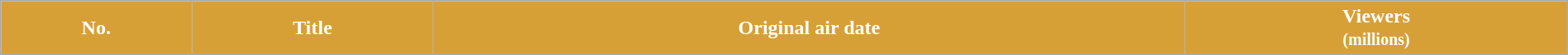<table class="wikitable plainrowheaders" style="width:100%;">
<tr>
<th style="background:#D7A037; color:white">No.</th>
<th style="background:#D7A037; color:white">Title</th>
<th style="background:#D7A037; color:white">Original air date</th>
<th style="background:#D7A037; color:white">Viewers<br><small>(millions)</small></th>
</tr>
<tr>
</tr>
</table>
